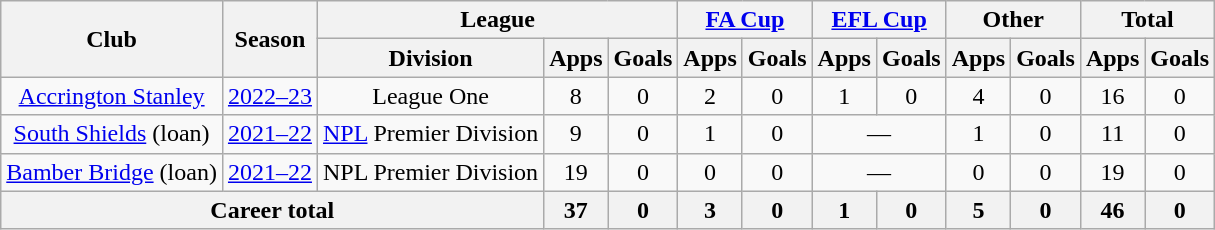<table class="wikitable" style="text-align: center;">
<tr>
<th rowspan="2">Club</th>
<th rowspan="2">Season</th>
<th colspan="3">League</th>
<th colspan="2"><a href='#'>FA Cup</a></th>
<th colspan="2"><a href='#'>EFL Cup</a></th>
<th colspan="2">Other</th>
<th colspan="2">Total</th>
</tr>
<tr>
<th>Division</th>
<th>Apps</th>
<th>Goals</th>
<th>Apps</th>
<th>Goals</th>
<th>Apps</th>
<th>Goals</th>
<th>Apps</th>
<th>Goals</th>
<th>Apps</th>
<th>Goals</th>
</tr>
<tr>
<td><a href='#'>Accrington Stanley</a></td>
<td><a href='#'>2022–23</a></td>
<td>League One</td>
<td>8</td>
<td>0</td>
<td>2</td>
<td>0</td>
<td>1</td>
<td>0</td>
<td>4</td>
<td>0</td>
<td>16</td>
<td>0</td>
</tr>
<tr>
<td><a href='#'>South Shields</a> (loan)</td>
<td><a href='#'>2021–22</a></td>
<td><a href='#'>NPL</a> Premier Division</td>
<td>9</td>
<td>0</td>
<td>1</td>
<td>0</td>
<td colspan="2">—</td>
<td>1</td>
<td>0</td>
<td>11</td>
<td>0</td>
</tr>
<tr>
<td><a href='#'>Bamber Bridge</a> (loan)</td>
<td><a href='#'>2021–22</a></td>
<td>NPL Premier Division</td>
<td>19</td>
<td>0</td>
<td>0</td>
<td>0</td>
<td colspan="2">—</td>
<td>0</td>
<td>0</td>
<td>19</td>
<td>0</td>
</tr>
<tr>
<th colspan="3">Career total</th>
<th>37</th>
<th>0</th>
<th>3</th>
<th>0</th>
<th>1</th>
<th>0</th>
<th>5</th>
<th>0</th>
<th>46</th>
<th>0</th>
</tr>
</table>
